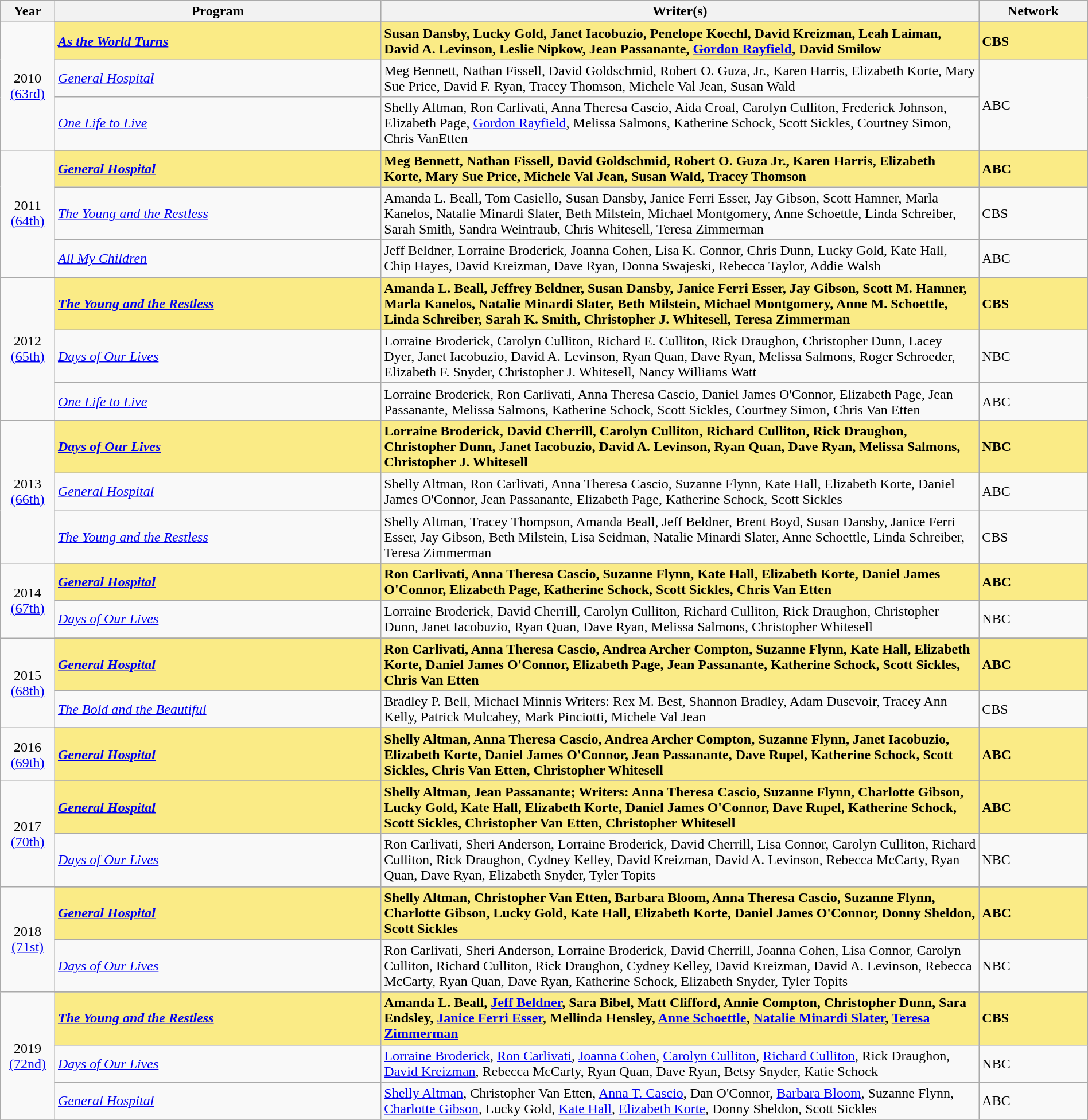<table class="wikitable" style="width:100%">
<tr bgcolor="#bebebe">
<th width="5%">Year</th>
<th width="30%">Program</th>
<th width="55%">Writer(s)</th>
<th width="10%">Network</th>
</tr>
<tr>
<td rowspan=4 style="text-align:center">2010<br><a href='#'>(63rd)</a><br></td>
</tr>
<tr style="background:#FAEB86">
<td><strong><em><a href='#'>As the World Turns</a></em></strong></td>
<td><strong>Susan Dansby, Lucky Gold, Janet Iacobuzio, Penelope Koechl, David Kreizman, Leah Laiman, David A. Levinson, Leslie Nipkow, Jean Passanante, <a href='#'>Gordon Rayfield</a>, David Smilow</strong></td>
<td><strong>CBS</strong></td>
</tr>
<tr>
<td><em><a href='#'>General Hospital</a></em></td>
<td>Meg Bennett, Nathan Fissell, David Goldschmid, Robert O. Guza, Jr., Karen Harris, Elizabeth Korte, Mary Sue Price, David F. Ryan, Tracey Thomson, Michele Val Jean, Susan Wald</td>
<td rowspan="2">ABC</td>
</tr>
<tr>
<td><em><a href='#'>One Life to Live</a></em></td>
<td>Shelly Altman, Ron Carlivati, Anna Theresa Cascio, Aida Croal, Carolyn Culliton, Frederick Johnson, Elizabeth Page, <a href='#'>Gordon Rayfield</a>, Melissa Salmons, Katherine Schock, Scott Sickles, Courtney Simon, Chris VanEtten</td>
</tr>
<tr>
<td rowspan=4 style="text-align:center">2011<br><a href='#'>(64th)</a><br></td>
</tr>
<tr style="background:#FAEB86">
<td><strong><em><a href='#'>General Hospital</a></em></strong></td>
<td><strong>Meg Bennett, Nathan Fissell, David Goldschmid, Robert O. Guza Jr., Karen Harris, Elizabeth Korte, Mary Sue Price, Michele Val Jean, Susan Wald, Tracey Thomson</strong></td>
<td><strong>ABC</strong></td>
</tr>
<tr>
<td><em><a href='#'>The Young and the Restless</a></em></td>
<td>Amanda L. Beall, Tom Casiello, Susan Dansby, Janice Ferri Esser, Jay Gibson, Scott Hamner, Marla Kanelos, Natalie Minardi Slater, Beth Milstein, Michael Montgomery, Anne Schoettle, Linda Schreiber, Sarah Smith, Sandra Weintraub, Chris Whitesell, Teresa Zimmerman</td>
<td>CBS</td>
</tr>
<tr>
<td><em><a href='#'>All My Children</a></em></td>
<td>Jeff Beldner, Lorraine Broderick, Joanna Cohen, Lisa K. Connor, Chris Dunn, Lucky Gold, Kate Hall, Chip Hayes, David Kreizman, Dave Ryan, Donna Swajeski, Rebecca Taylor, Addie Walsh</td>
<td>ABC</td>
</tr>
<tr>
<td rowspan=4 style="text-align:center">2012<br><a href='#'>(65th)</a><br></td>
</tr>
<tr style="background:#FAEB86">
<td><strong><em><a href='#'>The Young and the Restless</a></em></strong></td>
<td><strong>Amanda L. Beall, Jeffrey Beldner, Susan Dansby, Janice Ferri Esser, Jay Gibson, Scott M. Hamner, Marla Kanelos, Natalie Minardi Slater, Beth Milstein, Michael Montgomery, Anne M. Schoettle, Linda Schreiber, Sarah K. Smith, Christopher J. Whitesell, Teresa Zimmerman</strong></td>
<td><strong>CBS</strong></td>
</tr>
<tr>
<td><em><a href='#'>Days of Our Lives</a></em></td>
<td>Lorraine Broderick, Carolyn Culliton, Richard E. Culliton, Rick Draughon, Christopher Dunn, Lacey Dyer, Janet Iacobuzio, David A. Levinson, Ryan Quan, Dave Ryan, Melissa Salmons, Roger Schroeder, Elizabeth F. Snyder, Christopher J. Whitesell, Nancy Williams Watt</td>
<td>NBC</td>
</tr>
<tr>
<td><em><a href='#'>One Life to Live</a></em></td>
<td>Lorraine Broderick, Ron Carlivati, Anna Theresa Cascio, Daniel James O'Connor, Elizabeth Page, Jean Passanante, Melissa Salmons, Katherine Schock, Scott Sickles, Courtney Simon, Chris Van Etten</td>
<td>ABC</td>
</tr>
<tr>
<td rowspan=4 style="text-align:center">2013<br><a href='#'>(66th)</a><br></td>
</tr>
<tr style="background:#FAEB86">
<td><strong><em><a href='#'>Days of Our Lives</a></em></strong></td>
<td><strong>Lorraine Broderick, David Cherrill, Carolyn Culliton, Richard Culliton, Rick Draughon, Christopher Dunn, Janet Iacobuzio, David A. Levinson, Ryan Quan, Dave Ryan, Melissa Salmons, Christopher J. Whitesell</strong></td>
<td><strong>NBC</strong></td>
</tr>
<tr>
<td><em><a href='#'>General Hospital</a></em></td>
<td>Shelly Altman, Ron Carlivati, Anna Theresa Cascio, Suzanne Flynn, Kate Hall, Elizabeth Korte, Daniel James O'Connor, Jean Passanante, Elizabeth Page, Katherine Schock, Scott Sickles</td>
<td>ABC</td>
</tr>
<tr>
<td><em><a href='#'>The Young and the Restless</a></em></td>
<td>Shelly Altman, Tracey Thompson, Amanda Beall, Jeff Beldner, Brent Boyd, Susan Dansby, Janice Ferri Esser, Jay Gibson, Beth Milstein, Lisa Seidman, Natalie Minardi Slater, Anne Schoettle, Linda Schreiber, Teresa Zimmerman</td>
<td>CBS</td>
</tr>
<tr>
<td rowspan=3 style="text-align:center">2014<br><a href='#'>(67th)</a><br></td>
</tr>
<tr style="background:#FAEB86">
<td><strong><em><a href='#'>General Hospital</a></em></strong></td>
<td><strong>Ron Carlivati, Anna Theresa Cascio, Suzanne Flynn, Kate Hall, Elizabeth Korte, Daniel James O'Connor, Elizabeth Page, Katherine Schock, Scott Sickles, Chris Van Etten</strong></td>
<td><strong>ABC</strong></td>
</tr>
<tr>
<td><em><a href='#'>Days of Our Lives</a></em></td>
<td>Lorraine Broderick, David Cherrill, Carolyn Culliton, Richard Culliton, Rick Draughon, Christopher Dunn, Janet Iacobuzio, Ryan Quan, Dave Ryan, Melissa Salmons, Christopher Whitesell</td>
<td>NBC</td>
</tr>
<tr>
<td rowspan=3 style="text-align:center">2015<br><a href='#'>(68th)</a><br></td>
</tr>
<tr style="background:#FAEB86">
<td><strong><em><a href='#'>General Hospital</a></em></strong></td>
<td><strong>Ron Carlivati, Anna Theresa Cascio, Andrea Archer Compton, Suzanne Flynn, Kate Hall, Elizabeth Korte, Daniel James O'Connor, Elizabeth Page, Jean Passanante, Katherine Schock, Scott Sickles, Chris Van Etten</strong></td>
<td><strong>ABC</strong></td>
</tr>
<tr>
<td><em><a href='#'>The Bold and the Beautiful</a></em></td>
<td>Bradley P. Bell, Michael Minnis Writers: Rex M. Best, Shannon Bradley, Adam Dusevoir, Tracey Ann Kelly, Patrick Mulcahey, Mark Pinciotti, Michele Val Jean</td>
<td>CBS</td>
</tr>
<tr>
<td rowspan=2 style="text-align:center">2016<br><a href='#'>(69th)</a><br></td>
</tr>
<tr style="background:#FAEB86">
<td><strong><em><a href='#'>General Hospital</a></em></strong></td>
<td><strong>Shelly Altman, Anna Theresa Cascio, Andrea Archer Compton, Suzanne Flynn, Janet Iacobuzio, Elizabeth Korte, Daniel James O'Connor, Jean Passanante, Dave Rupel, Katherine Schock, Scott Sickles, Chris Van Etten, Christopher Whitesell</strong></td>
<td><strong>ABC</strong></td>
</tr>
<tr>
<td rowspan=3 style="text-align:center">2017<br><a href='#'>(70th)</a><br></td>
</tr>
<tr style="background:#FAEB86">
<td><strong><em><a href='#'>General Hospital</a></em></strong></td>
<td><strong>Shelly Altman, Jean Passanante; Writers: Anna Theresa Cascio, Suzanne Flynn, Charlotte Gibson, Lucky Gold, Kate Hall, Elizabeth Korte, Daniel James O'Connor, Dave Rupel, Katherine Schock, Scott Sickles, Christopher Van Etten, Christopher Whitesell</strong></td>
<td><strong>ABC</strong></td>
</tr>
<tr>
<td><em><a href='#'>Days of Our Lives</a></em></td>
<td>Ron Carlivati, Sheri Anderson, Lorraine Broderick, David Cherrill, Lisa Connor, Carolyn Culliton, Richard Culliton, Rick Draughon, Cydney Kelley, David Kreizman, David A. Levinson, Rebecca McCarty, Ryan Quan, Dave Ryan, Elizabeth Snyder, Tyler Topits</td>
<td>NBC</td>
</tr>
<tr>
<td rowspan=3 style="text-align:center">2018<br><a href='#'>(71st)</a><br></td>
</tr>
<tr style="background:#FAEB86">
<td><strong><em><a href='#'>General Hospital</a></em></strong></td>
<td><strong>Shelly Altman, Christopher Van Etten, Barbara Bloom, Anna Theresa Cascio, Suzanne Flynn, Charlotte Gibson, Lucky Gold, Kate Hall, Elizabeth Korte, Daniel James O'Connor, Donny Sheldon, Scott Sickles</strong></td>
<td><strong>ABC</strong></td>
</tr>
<tr>
<td><em><a href='#'>Days of Our Lives</a></em></td>
<td>Ron Carlivati, Sheri Anderson, Lorraine Broderick, David Cherrill, Joanna Cohen, Lisa Connor, Carolyn Culliton, Richard Culliton, Rick Draughon, Cydney Kelley, David Kreizman, David A. Levinson, Rebecca McCarty, Ryan Quan, Dave Ryan, Katherine Schock, Elizabeth Snyder, Tyler Topits</td>
<td>NBC</td>
</tr>
<tr>
<td rowspan=4 style="text-align:center">2019<br><a href='#'>(72nd)</a><br></td>
</tr>
<tr style="background:#FAEB86">
<td><strong><em><a href='#'>The Young and the Restless</a></em></strong></td>
<td><strong>Amanda L. Beall, <a href='#'>Jeff Beldner</a>, Sara Bibel, Matt Clifford, Annie Compton, Christopher Dunn, Sara Endsley, <a href='#'>Janice Ferri Esser</a>, Mellinda Hensley, <a href='#'>Anne Schoettle</a>, <a href='#'>Natalie Minardi Slater</a>, <a href='#'>Teresa Zimmerman</a></strong></td>
<td><strong>CBS</strong></td>
</tr>
<tr>
<td><em><a href='#'>Days of Our Lives</a></em></td>
<td><a href='#'>Lorraine Broderick</a>, <a href='#'>Ron Carlivati</a>, <a href='#'>Joanna Cohen</a>, <a href='#'>Carolyn Culliton</a>, <a href='#'>Richard Culliton</a>, Rick Draughon, <a href='#'>David Kreizman</a>, Rebecca McCarty, Ryan Quan, Dave Ryan, Betsy Snyder, Katie Schock</td>
<td>NBC</td>
</tr>
<tr>
<td><em><a href='#'>General Hospital</a></em></td>
<td><a href='#'>Shelly Altman</a>, Christopher Van Etten, <a href='#'>Anna T. Cascio</a>, Dan O'Connor, <a href='#'>Barbara Bloom</a>, Suzanne Flynn, <a href='#'>Charlotte Gibson</a>, Lucky Gold, <a href='#'>Kate Hall</a>, <a href='#'>Elizabeth Korte</a>, Donny Sheldon, Scott Sickles</td>
<td>ABC</td>
</tr>
<tr>
</tr>
</table>
